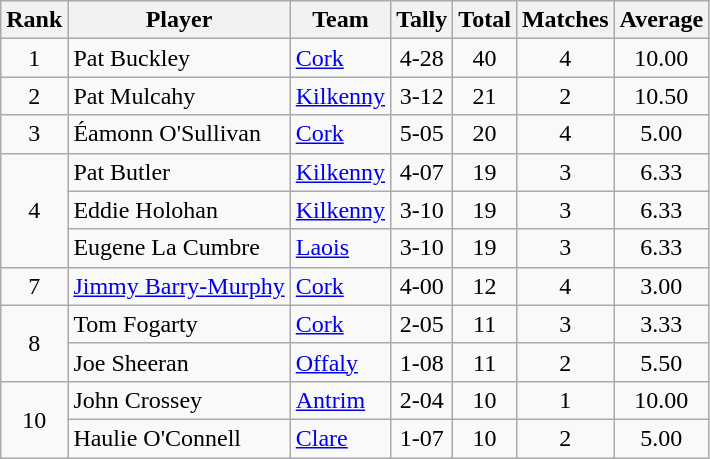<table class="wikitable">
<tr>
<th>Rank</th>
<th>Player</th>
<th>Team</th>
<th>Tally</th>
<th>Total</th>
<th>Matches</th>
<th>Average</th>
</tr>
<tr>
<td rowspan="1" style="text-align:center;">1</td>
<td>Pat Buckley</td>
<td><a href='#'>Cork</a></td>
<td align=center>4-28</td>
<td align=center>40</td>
<td align=center>4</td>
<td align=center>10.00</td>
</tr>
<tr>
<td rowspan="1" style="text-align:center;">2</td>
<td>Pat Mulcahy</td>
<td><a href='#'>Kilkenny</a></td>
<td align=center>3-12</td>
<td align=center>21</td>
<td align=center>2</td>
<td align=center>10.50</td>
</tr>
<tr>
<td rowspan="1" style="text-align:center;">3</td>
<td>Éamonn O'Sullivan</td>
<td><a href='#'>Cork</a></td>
<td align=center>5-05</td>
<td align=center>20</td>
<td align=center>4</td>
<td align=center>5.00</td>
</tr>
<tr>
<td rowspan="3" style="text-align:center;">4</td>
<td>Pat Butler</td>
<td><a href='#'>Kilkenny</a></td>
<td align=center>4-07</td>
<td align=center>19</td>
<td align=center>3</td>
<td align=center>6.33</td>
</tr>
<tr>
<td>Eddie Holohan</td>
<td><a href='#'>Kilkenny</a></td>
<td align=center>3-10</td>
<td align=center>19</td>
<td align=center>3</td>
<td align=center>6.33</td>
</tr>
<tr>
<td>Eugene La Cumbre</td>
<td><a href='#'>Laois</a></td>
<td align=center>3-10</td>
<td align=center>19</td>
<td align=center>3</td>
<td align=center>6.33</td>
</tr>
<tr>
<td rowspan="1" style="text-align:center;">7</td>
<td><a href='#'>Jimmy Barry-Murphy</a></td>
<td><a href='#'>Cork</a></td>
<td align=center>4-00</td>
<td align=center>12</td>
<td align=center>4</td>
<td align=center>3.00</td>
</tr>
<tr>
<td rowspan="2" style="text-align:center;">8</td>
<td>Tom Fogarty</td>
<td><a href='#'>Cork</a></td>
<td align=center>2-05</td>
<td align=center>11</td>
<td align=center>3</td>
<td align=center>3.33</td>
</tr>
<tr>
<td>Joe Sheeran</td>
<td><a href='#'>Offaly</a></td>
<td align=center>1-08</td>
<td align=center>11</td>
<td align=center>2</td>
<td align=center>5.50</td>
</tr>
<tr>
<td rowspan="2" style="text-align:center;">10</td>
<td>John Crossey</td>
<td><a href='#'>Antrim</a></td>
<td align=center>2-04</td>
<td align=center>10</td>
<td align=center>1</td>
<td align=center>10.00</td>
</tr>
<tr>
<td>Haulie O'Connell</td>
<td><a href='#'>Clare</a></td>
<td align=center>1-07</td>
<td align=center>10</td>
<td align=center>2</td>
<td align=center>5.00</td>
</tr>
</table>
